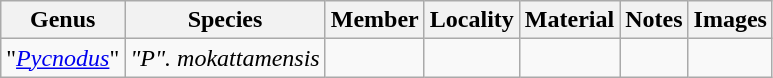<table class="wikitable">
<tr>
<th>Genus</th>
<th>Species</th>
<th>Member</th>
<th>Locality</th>
<th>Material</th>
<th>Notes</th>
<th>Images</th>
</tr>
<tr>
<td>"<em><a href='#'>Pycnodus</a></em>"</td>
<td><em>"P". mokattamensis</em></td>
<td></td>
<td></td>
<td></td>
<td></td>
<td></td>
</tr>
</table>
